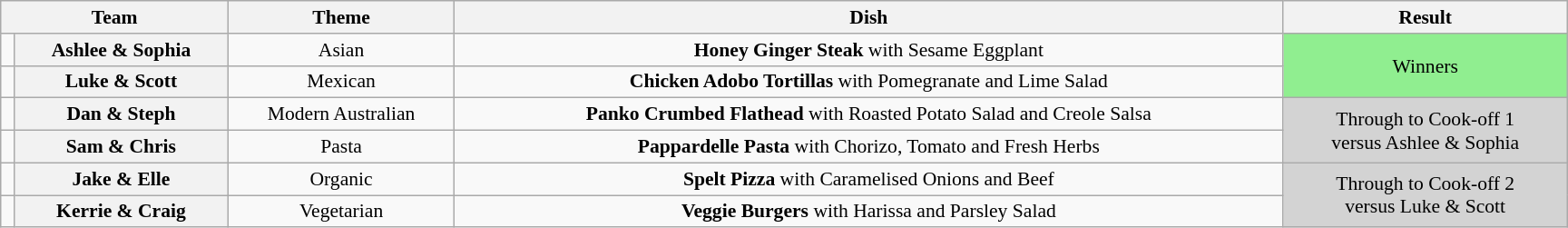<table class="wikitable plainrowheaders" style="margin:1em auto; text-align:center; font-size:90%; width:80em;">
<tr>
<th colspan="2">Team</th>
<th>Theme</th>
<th>Dish</th>
<th>Result</th>
</tr>
<tr>
<td></td>
<th>Ashlee & Sophia</th>
<td>Asian</td>
<td><strong>Honey Ginger Steak</strong> with Sesame Eggplant</td>
<td style="background:lightgreen;" rowspan="2">Winners</td>
</tr>
<tr>
<td></td>
<th>Luke & Scott</th>
<td>Mexican</td>
<td><strong>Chicken Adobo Tortillas</strong> with Pomegranate and Lime Salad</td>
</tr>
<tr>
<td></td>
<th>Dan & Steph</th>
<td>Modern Australian</td>
<td><strong>Panko Crumbed Flathead</strong> with Roasted Potato Salad and Creole Salsa</td>
<td rowspan="2" bgcolor=lightgray>Through to Cook-off 1<br> versus Ashlee & Sophia</td>
</tr>
<tr>
<td></td>
<th>Sam & Chris</th>
<td>Pasta</td>
<td><strong>Pappardelle Pasta</strong> with Chorizo, Tomato and Fresh Herbs</td>
</tr>
<tr>
<td></td>
<th>Jake & Elle</th>
<td>Organic</td>
<td><strong>Spelt Pizza</strong> with Caramelised Onions and Beef</td>
<td rowspan="2" bgcolor=lightgray>Through to Cook-off 2<br> versus Luke & Scott</td>
</tr>
<tr>
<td></td>
<th>Kerrie & Craig</th>
<td>Vegetarian</td>
<td><strong>Veggie Burgers</strong> with Harissa and Parsley Salad</td>
</tr>
</table>
